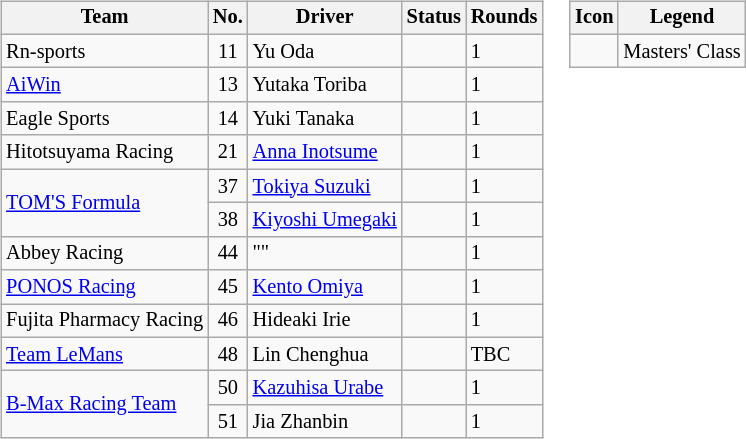<table>
<tr>
<td><br><table class="wikitable" style="font-size:85%;">
<tr>
<th>Team</th>
<th>No.</th>
<th>Driver</th>
<th>Status</th>
<th>Rounds</th>
</tr>
<tr>
<td>Rn-sports</td>
<td align=center>11</td>
<td> Yu Oda</td>
<td></td>
<td>1</td>
</tr>
<tr>
<td><a href='#'>AiWin</a></td>
<td align=center>13</td>
<td> Yutaka Toriba</td>
<td align=center></td>
<td>1</td>
</tr>
<tr>
<td>Eagle Sports</td>
<td align=center>14</td>
<td> Yuki Tanaka</td>
<td align=center></td>
<td>1</td>
</tr>
<tr>
<td>Hitotsuyama Racing</td>
<td align=center>21</td>
<td> <a href='#'>Anna Inotsume</a></td>
<td></td>
<td>1</td>
</tr>
<tr>
<td rowspan="2"><a href='#'>TOM'S Formula</a></td>
<td align=center>37</td>
<td> <a href='#'>Tokiya Suzuki</a></td>
<td></td>
<td>1</td>
</tr>
<tr>
<td align=center>38</td>
<td> <a href='#'>Kiyoshi Umegaki</a></td>
<td></td>
<td>1</td>
</tr>
<tr>
<td>Abbey Racing</td>
<td align=center>44</td>
<td> ""</td>
<td align=center></td>
<td>1</td>
</tr>
<tr>
<td><a href='#'>PONOS Racing</a></td>
<td align=center>45</td>
<td> <a href='#'>Kento Omiya</a></td>
<td></td>
<td>1</td>
</tr>
<tr>
<td>Fujita Pharmacy Racing</td>
<td align=center>46</td>
<td> Hideaki Irie</td>
<td></td>
<td>1</td>
</tr>
<tr>
<td><a href='#'>Team LeMans</a></td>
<td align=center>48</td>
<td> Lin Chenghua</td>
<td></td>
<td>TBC</td>
</tr>
<tr>
<td rowspan="2"><a href='#'>B-Max Racing Team</a></td>
<td align=center>50</td>
<td> <a href='#'>Kazuhisa Urabe</a></td>
<td></td>
<td>1</td>
</tr>
<tr>
<td align=center>51</td>
<td> Jia Zhanbin</td>
<td></td>
<td>1</td>
</tr>
</table>
</td>
<td style="vertical-align:top"><br><table class="wikitable" style="font-size: 85%;">
<tr>
<th>Icon</th>
<th>Legend</th>
</tr>
<tr>
<td style="text-align:center"></td>
<td>Masters' Class</td>
</tr>
</table>
</td>
</tr>
</table>
